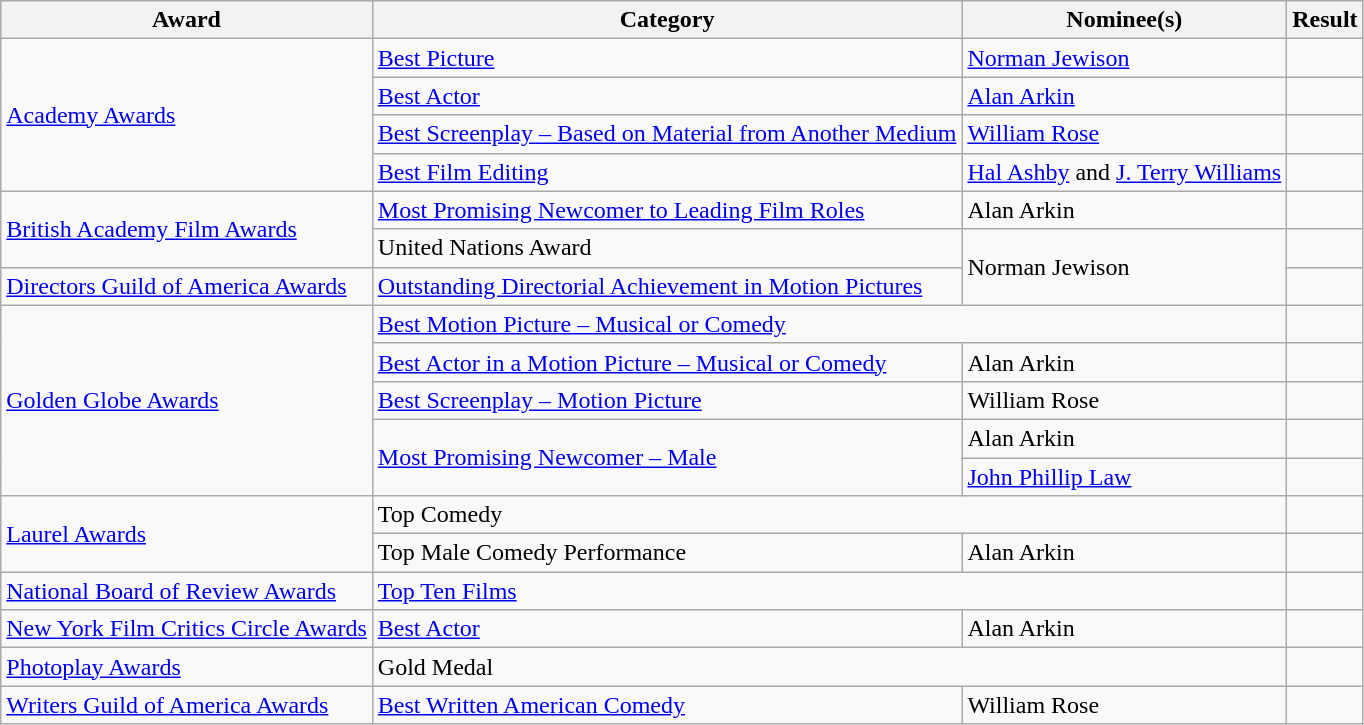<table class="wikitable plainrowheaders">
<tr>
<th>Award</th>
<th>Category</th>
<th>Nominee(s)</th>
<th>Result</th>
</tr>
<tr>
<td rowspan="4"><a href='#'>Academy Awards</a></td>
<td><a href='#'>Best Picture</a></td>
<td><a href='#'>Norman Jewison</a></td>
<td></td>
</tr>
<tr>
<td><a href='#'>Best Actor</a></td>
<td><a href='#'>Alan Arkin</a></td>
<td></td>
</tr>
<tr>
<td><a href='#'>Best Screenplay – Based on Material from Another Medium</a></td>
<td><a href='#'>William Rose</a></td>
<td></td>
</tr>
<tr>
<td><a href='#'>Best Film Editing</a></td>
<td><a href='#'>Hal Ashby</a> and <a href='#'>J. Terry Williams</a></td>
<td></td>
</tr>
<tr>
<td rowspan="2"><a href='#'>British Academy Film Awards</a></td>
<td><a href='#'>Most Promising Newcomer to Leading Film Roles</a></td>
<td>Alan Arkin</td>
<td></td>
</tr>
<tr>
<td>United Nations Award</td>
<td rowspan="2">Norman Jewison</td>
<td></td>
</tr>
<tr>
<td><a href='#'>Directors Guild of America Awards</a></td>
<td><a href='#'>Outstanding Directorial Achievement in Motion Pictures</a></td>
<td></td>
</tr>
<tr>
<td rowspan="5"><a href='#'>Golden Globe Awards</a></td>
<td colspan="2"><a href='#'>Best Motion Picture – Musical or Comedy</a></td>
<td></td>
</tr>
<tr>
<td><a href='#'>Best Actor in a Motion Picture – Musical or Comedy</a></td>
<td>Alan Arkin</td>
<td></td>
</tr>
<tr>
<td><a href='#'>Best Screenplay – Motion Picture</a></td>
<td>William Rose</td>
<td></td>
</tr>
<tr>
<td rowspan="2"><a href='#'>Most Promising Newcomer – Male</a></td>
<td>Alan Arkin</td>
<td></td>
</tr>
<tr>
<td><a href='#'>John Phillip Law</a></td>
<td></td>
</tr>
<tr>
<td rowspan="2"><a href='#'>Laurel Awards</a></td>
<td colspan="2">Top Comedy</td>
<td></td>
</tr>
<tr>
<td>Top Male Comedy Performance</td>
<td>Alan Arkin</td>
<td></td>
</tr>
<tr>
<td><a href='#'>National Board of Review Awards</a></td>
<td colspan="2"><a href='#'>Top Ten Films</a></td>
<td></td>
</tr>
<tr>
<td><a href='#'>New York Film Critics Circle Awards</a></td>
<td><a href='#'>Best Actor</a></td>
<td>Alan Arkin</td>
<td></td>
</tr>
<tr>
<td><a href='#'>Photoplay Awards</a></td>
<td colspan="2">Gold Medal</td>
<td></td>
</tr>
<tr>
<td><a href='#'>Writers Guild of America Awards</a></td>
<td><a href='#'>Best Written American Comedy</a></td>
<td>William Rose</td>
<td></td>
</tr>
</table>
